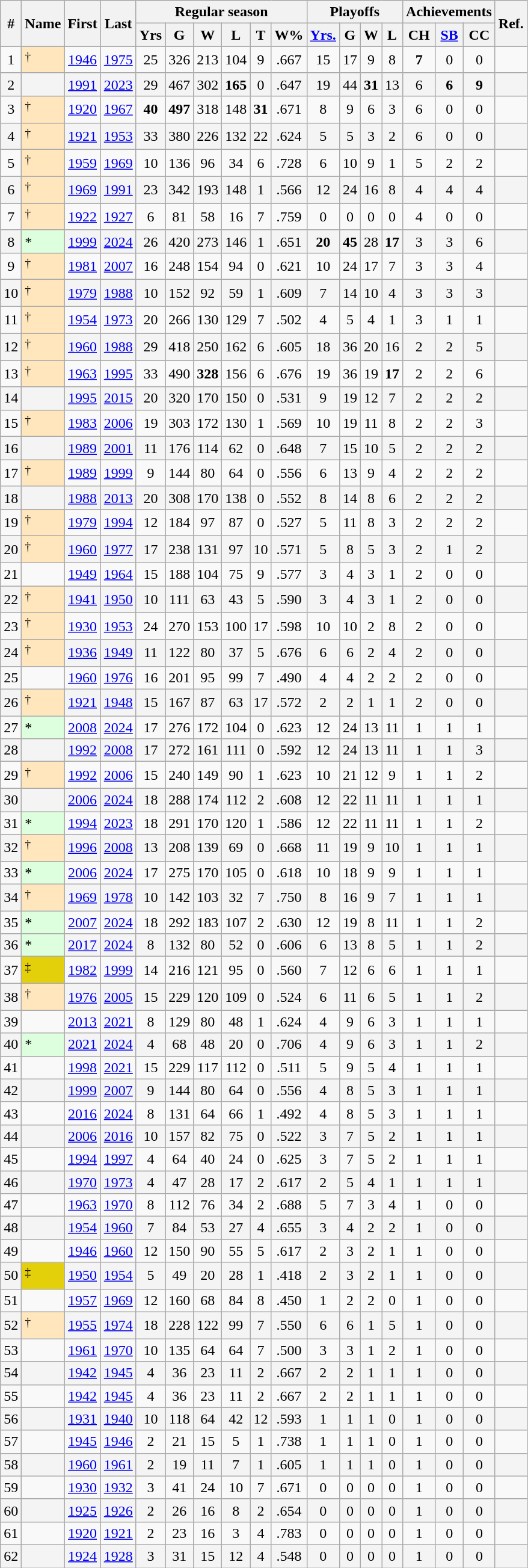<table class="wikitable sortable" style="text-align:center;">
<tr>
<th rowspan="2" class="unsortable">#</th>
<th rowspan="2">Name</th>
<th rowspan="2">First</th>
<th rowspan="2">Last</th>
<th colspan="6">Regular season</th>
<th colspan="4">Playoffs</th>
<th colspan="3">Achievements</th>
<th rowspan="2" class="unsortable">Ref.</th>
</tr>
<tr>
<th>Yrs</th>
<th>G</th>
<th>W</th>
<th>L</th>
<th>T</th>
<th>W%</th>
<th><a href='#'>Yrs.</a></th>
<th>G</th>
<th>W</th>
<th>L</th>
<th>CH</th>
<th><a href='#'>SB</a></th>
<th>CC</th>
</tr>
<tr>
<td>1</td>
<td align="left" style="background-color:#FFE6BD"> <sup>†</sup></td>
<td><a href='#'>1946</a></td>
<td><a href='#'>1975</a></td>
<td>25</td>
<td>326</td>
<td>213</td>
<td>104</td>
<td>9</td>
<td>.667</td>
<td>15</td>
<td>17</td>
<td>9</td>
<td>8</td>
<td><strong>7</strong></td>
<td>0</td>
<td>0</td>
<td></td>
</tr>
<tr style="background:#f4f4f4;">
<td>2</td>
<td align="left"></td>
<td><a href='#'>1991</a></td>
<td><a href='#'>2023</a></td>
<td>29</td>
<td>467</td>
<td>302</td>
<td><strong>165</strong></td>
<td>0</td>
<td>.647</td>
<td>19</td>
<td>44</td>
<td><strong>31</strong></td>
<td>13</td>
<td>6</td>
<td><strong>6</strong></td>
<td><strong>9</strong></td>
<td></td>
</tr>
<tr>
<td>3</td>
<td align="left" style="background-color:#FFE6BD"> <sup>†</sup></td>
<td><a href='#'>1920</a></td>
<td><a href='#'>1967</a></td>
<td><strong>40</strong></td>
<td><strong>497</strong></td>
<td>318</td>
<td>148</td>
<td><strong>31</strong></td>
<td>.671</td>
<td>8</td>
<td>9</td>
<td>6</td>
<td>3</td>
<td>6</td>
<td>0</td>
<td>0</td>
<td></td>
</tr>
<tr style="background:#f4f4f4;">
<td>4</td>
<td align="left" style="background-color:#FFE6BD"> <sup>†</sup></td>
<td><a href='#'>1921</a></td>
<td><a href='#'>1953</a></td>
<td>33</td>
<td>380</td>
<td>226</td>
<td>132</td>
<td>22</td>
<td>.624</td>
<td>5</td>
<td>5</td>
<td>3</td>
<td>2</td>
<td>6</td>
<td>0</td>
<td>0</td>
<td></td>
</tr>
<tr>
<td>5</td>
<td align="left" style="background-color:#FFE6BD"> <sup>†</sup></td>
<td><a href='#'>1959</a></td>
<td><a href='#'>1969</a></td>
<td>10</td>
<td>136</td>
<td>96</td>
<td>34</td>
<td>6</td>
<td>.728</td>
<td>6</td>
<td>10</td>
<td>9</td>
<td>1</td>
<td>5</td>
<td>2</td>
<td>2</td>
<td></td>
</tr>
<tr style="background:#f4f4f4;">
<td>6</td>
<td align="left" style="background-color:#FFE6BD"> <sup>†</sup></td>
<td><a href='#'>1969</a></td>
<td><a href='#'>1991</a></td>
<td>23</td>
<td>342</td>
<td>193</td>
<td>148</td>
<td>1</td>
<td>.566</td>
<td>12</td>
<td>24</td>
<td>16</td>
<td>8</td>
<td>4</td>
<td>4</td>
<td>4</td>
<td></td>
</tr>
<tr>
<td>7</td>
<td align="left" style="background-color:#FFE6BD"> <sup>†</sup></td>
<td><a href='#'>1922</a></td>
<td><a href='#'>1927</a></td>
<td>6</td>
<td>81</td>
<td>58</td>
<td>16</td>
<td>7</td>
<td>.759</td>
<td>0</td>
<td>0</td>
<td>0</td>
<td>0</td>
<td>4</td>
<td>0</td>
<td>0</td>
<td></td>
</tr>
<tr style="background:#f4f4f4;">
<td>8</td>
<td align="left" style="background-color:#ddffdd"><strong></strong>*</td>
<td><a href='#'>1999</a></td>
<td><a href='#'>2024</a></td>
<td>26</td>
<td>420</td>
<td>273</td>
<td>146</td>
<td>1</td>
<td>.651</td>
<td><strong>20</strong></td>
<td><strong>45</strong></td>
<td>28</td>
<td><strong>17</strong></td>
<td>3</td>
<td>3</td>
<td>6</td>
<td></td>
</tr>
<tr>
<td>9</td>
<td align="left" style="background-color:#FFE6BD"> <sup>†</sup></td>
<td><a href='#'>1981</a></td>
<td><a href='#'>2007</a></td>
<td>16</td>
<td>248</td>
<td>154</td>
<td>94</td>
<td>0</td>
<td>.621</td>
<td>10</td>
<td>24</td>
<td>17</td>
<td>7</td>
<td>3</td>
<td>3</td>
<td>4</td>
<td></td>
</tr>
<tr style="background:#f4f4f4;">
<td>10</td>
<td align="left" style="background-color:#FFE6BD"> <sup>†</sup></td>
<td><a href='#'>1979</a></td>
<td><a href='#'>1988</a></td>
<td>10</td>
<td>152</td>
<td>92</td>
<td>59</td>
<td>1</td>
<td>.609</td>
<td>7</td>
<td>14</td>
<td>10</td>
<td>4</td>
<td>3</td>
<td>3</td>
<td>3</td>
<td></td>
</tr>
<tr>
<td>11</td>
<td align="left" style="background-color:#FFE6BD"> <sup>†</sup></td>
<td><a href='#'>1954</a></td>
<td><a href='#'>1973</a></td>
<td>20</td>
<td>266</td>
<td>130</td>
<td>129</td>
<td>7</td>
<td>.502</td>
<td>4</td>
<td>5</td>
<td>4</td>
<td>1</td>
<td>3</td>
<td>1</td>
<td>1</td>
<td></td>
</tr>
<tr style="background:#f4f4f4;">
<td>12</td>
<td align="left" style="background-color:#FFE6BD"> <sup>†</sup></td>
<td><a href='#'>1960</a></td>
<td><a href='#'>1988</a></td>
<td>29</td>
<td>418</td>
<td>250</td>
<td>162</td>
<td>6</td>
<td>.605</td>
<td>18</td>
<td>36</td>
<td>20</td>
<td>16</td>
<td>2</td>
<td>2</td>
<td>5</td>
<td></td>
</tr>
<tr>
<td>13</td>
<td align="left" style="background-color:#FFE6BD"> <sup>†</sup></td>
<td><a href='#'>1963</a></td>
<td><a href='#'>1995</a></td>
<td>33</td>
<td>490</td>
<td><strong>328</strong></td>
<td>156</td>
<td>6</td>
<td>.676</td>
<td>19</td>
<td>36</td>
<td>19</td>
<td><strong>17</strong></td>
<td>2</td>
<td>2</td>
<td>6</td>
<td></td>
</tr>
<tr style="background:#f4f4f4;">
<td>14</td>
<td align="left"></td>
<td><a href='#'>1995</a></td>
<td><a href='#'>2015</a></td>
<td>20</td>
<td>320</td>
<td>170</td>
<td>150</td>
<td>0</td>
<td>.531</td>
<td>9</td>
<td>19</td>
<td>12</td>
<td>7</td>
<td>2</td>
<td>2</td>
<td>2</td>
<td></td>
</tr>
<tr>
<td>15</td>
<td align="left" style="background-color:#FFE6BD"> <sup>†</sup></td>
<td><a href='#'>1983</a></td>
<td><a href='#'>2006</a></td>
<td>19</td>
<td>303</td>
<td>172</td>
<td>130</td>
<td>1</td>
<td>.569</td>
<td>10</td>
<td>19</td>
<td>11</td>
<td>8</td>
<td>2</td>
<td>2</td>
<td>3</td>
<td></td>
</tr>
<tr style="background:#f4f4f4;">
<td>16</td>
<td align="left"></td>
<td><a href='#'>1989</a></td>
<td><a href='#'>2001</a></td>
<td>11</td>
<td>176</td>
<td>114</td>
<td>62</td>
<td>0</td>
<td>.648</td>
<td>7</td>
<td>15</td>
<td>10</td>
<td>5</td>
<td>2</td>
<td>2</td>
<td>2</td>
<td></td>
</tr>
<tr>
<td>17</td>
<td align="left" style="background-color:#FFE6BD"> <sup>†</sup></td>
<td><a href='#'>1989</a></td>
<td><a href='#'>1999</a></td>
<td>9</td>
<td>144</td>
<td>80</td>
<td>64</td>
<td>0</td>
<td>.556</td>
<td>6</td>
<td>13</td>
<td>9</td>
<td>4</td>
<td>2</td>
<td>2</td>
<td>2</td>
<td></td>
</tr>
<tr style="background:#f4f4f4;">
<td>18</td>
<td align="left"></td>
<td><a href='#'>1988</a></td>
<td><a href='#'>2013</a></td>
<td>20</td>
<td>308</td>
<td>170</td>
<td>138</td>
<td>0</td>
<td>.552</td>
<td>8</td>
<td>14</td>
<td>8</td>
<td>6</td>
<td>2</td>
<td>2</td>
<td>2</td>
<td></td>
</tr>
<tr>
<td>19</td>
<td align="left" style="background-color:#FFE6BD"> <sup>†</sup></td>
<td><a href='#'>1979</a></td>
<td><a href='#'>1994</a></td>
<td>12</td>
<td>184</td>
<td>97</td>
<td>87</td>
<td>0</td>
<td>.527</td>
<td>5</td>
<td>11</td>
<td>8</td>
<td>3</td>
<td>2</td>
<td>2</td>
<td>2</td>
<td></td>
</tr>
<tr style="background:#f4f4f4;">
<td>20</td>
<td align="left" style="background-color:#FFE6BD"> <sup>†</sup></td>
<td><a href='#'>1960</a></td>
<td><a href='#'>1977</a></td>
<td>17</td>
<td>238</td>
<td>131</td>
<td>97</td>
<td>10</td>
<td>.571</td>
<td>5</td>
<td>8</td>
<td>5</td>
<td>3</td>
<td>2</td>
<td>1</td>
<td>2</td>
<td></td>
</tr>
<tr>
<td>21</td>
<td align="left"></td>
<td><a href='#'>1949</a></td>
<td><a href='#'>1964</a></td>
<td>15</td>
<td>188</td>
<td>104</td>
<td>75</td>
<td>9</td>
<td>.577</td>
<td>3</td>
<td>4</td>
<td>3</td>
<td>1</td>
<td>2</td>
<td>0</td>
<td>0</td>
<td></td>
</tr>
<tr style="background:#f4f4f4;">
<td>22</td>
<td align="left" style="background-color:#FFE6BD"> <sup>†</sup></td>
<td><a href='#'>1941</a></td>
<td><a href='#'>1950</a></td>
<td>10</td>
<td>111</td>
<td>63</td>
<td>43</td>
<td>5</td>
<td>.590</td>
<td>3</td>
<td>4</td>
<td>3</td>
<td>1</td>
<td>2</td>
<td>0</td>
<td>0</td>
<td></td>
</tr>
<tr>
<td>23</td>
<td align="left" style="background-color:#FFE6BD"> <sup>†</sup></td>
<td><a href='#'>1930</a></td>
<td><a href='#'>1953</a></td>
<td>24</td>
<td>270</td>
<td>153</td>
<td>100</td>
<td>17</td>
<td>.598</td>
<td>10</td>
<td>10</td>
<td>2</td>
<td>8</td>
<td>2</td>
<td>0</td>
<td>0</td>
<td></td>
</tr>
<tr style="background:#f4f4f4;">
<td>24</td>
<td align="left" style="background-color:#FFE6BD"> <sup>†</sup></td>
<td><a href='#'>1936</a></td>
<td><a href='#'>1949</a></td>
<td>11</td>
<td>122</td>
<td>80</td>
<td>37</td>
<td>5</td>
<td>.676</td>
<td>6</td>
<td>6</td>
<td>2</td>
<td>4</td>
<td>2</td>
<td>0</td>
<td>0</td>
<td></td>
</tr>
<tr>
<td>25</td>
<td align="left"></td>
<td><a href='#'>1960</a></td>
<td><a href='#'>1976</a></td>
<td>16</td>
<td>201</td>
<td>95</td>
<td>99</td>
<td>7</td>
<td>.490</td>
<td>4</td>
<td>4</td>
<td>2</td>
<td>2</td>
<td>2</td>
<td>0</td>
<td>0</td>
<td></td>
</tr>
<tr style="background:#f4f4f4;">
<td>26</td>
<td align="left" style="background-color:#FFE6BD"> <sup>†</sup></td>
<td><a href='#'>1921</a></td>
<td><a href='#'>1948</a></td>
<td>15</td>
<td>167</td>
<td>87</td>
<td>63</td>
<td>17</td>
<td>.572</td>
<td>2</td>
<td>2</td>
<td>1</td>
<td>1</td>
<td>2</td>
<td>0</td>
<td>0</td>
<td></td>
</tr>
<tr>
<td>27</td>
<td align="left" style="background-color:#ddffdd"><strong></strong>*</td>
<td><a href='#'>2008</a></td>
<td><a href='#'>2024</a></td>
<td>17</td>
<td>276</td>
<td>172</td>
<td>104</td>
<td>0</td>
<td>.623</td>
<td>12</td>
<td>24</td>
<td>13</td>
<td>11</td>
<td>1</td>
<td>1</td>
<td>1</td>
<td></td>
</tr>
<tr style="background:#f4f4f4;">
<td>28</td>
<td align="left"></td>
<td><a href='#'>1992</a></td>
<td><a href='#'>2008</a></td>
<td>17</td>
<td>272</td>
<td>161</td>
<td>111</td>
<td>0</td>
<td>.592</td>
<td>12</td>
<td>24</td>
<td>13</td>
<td>11</td>
<td>1</td>
<td>1</td>
<td>3</td>
<td></td>
</tr>
<tr>
<td>29</td>
<td align="left" style="background-color:#FFE6BD"> <sup>†</sup></td>
<td><a href='#'>1992</a></td>
<td><a href='#'>2006</a></td>
<td>15</td>
<td>240</td>
<td>149</td>
<td>90</td>
<td>1</td>
<td>.623</td>
<td>10</td>
<td>21</td>
<td>12</td>
<td>9</td>
<td>1</td>
<td>1</td>
<td>2</td>
<td></td>
</tr>
<tr style="background:#f4f4f4;">
<td>30</td>
<td align="left"></td>
<td><a href='#'>2006</a></td>
<td><a href='#'>2024</a></td>
<td>18</td>
<td>288</td>
<td>174</td>
<td>112</td>
<td>2</td>
<td>.608</td>
<td>12</td>
<td>22</td>
<td>11</td>
<td>11</td>
<td>1</td>
<td>1</td>
<td>1</td>
<td></td>
</tr>
<tr>
<td>31</td>
<td align="left" style="background-color:#ddffdd"><strong></strong>*</td>
<td><a href='#'>1994</a></td>
<td><a href='#'>2023</a></td>
<td>18</td>
<td>291</td>
<td>170</td>
<td>120</td>
<td>1</td>
<td>.586</td>
<td>12</td>
<td>22</td>
<td>11</td>
<td>11</td>
<td>1</td>
<td>1</td>
<td>2</td>
<td></td>
</tr>
<tr style="background:#f4f4f4;">
<td>32</td>
<td align="left" style="background-color:#FFE6BD"> <sup>†</sup></td>
<td><a href='#'>1996</a></td>
<td><a href='#'>2008</a></td>
<td>13</td>
<td>208</td>
<td>139</td>
<td>69</td>
<td>0</td>
<td>.668</td>
<td>11</td>
<td>19</td>
<td>9</td>
<td>10</td>
<td>1</td>
<td>1</td>
<td>1</td>
<td></td>
</tr>
<tr>
<td>33</td>
<td align="left" style="background-color:#ddffdd"><strong></strong>*</td>
<td><a href='#'>2006</a></td>
<td><a href='#'>2024</a></td>
<td>17</td>
<td>275</td>
<td>170</td>
<td>105</td>
<td>0</td>
<td>.618</td>
<td>10</td>
<td>18</td>
<td>9</td>
<td>9</td>
<td>1</td>
<td>1</td>
<td>1</td>
<td></td>
</tr>
<tr style="background:#f4f4f4;">
<td>34</td>
<td align="left" style="background-color:#FFE6BD"> <sup>†</sup></td>
<td><a href='#'>1969</a></td>
<td><a href='#'>1978</a></td>
<td>10</td>
<td>142</td>
<td>103</td>
<td>32</td>
<td>7</td>
<td>.750</td>
<td>8</td>
<td>16</td>
<td>9</td>
<td>7</td>
<td>1</td>
<td>1</td>
<td>1</td>
<td></td>
</tr>
<tr>
<td>35</td>
<td align="left" style="background-color:#ddffdd"><strong></strong>*</td>
<td><a href='#'>2007</a></td>
<td><a href='#'>2024</a></td>
<td>18</td>
<td>292</td>
<td>183</td>
<td>107</td>
<td>2</td>
<td>.630</td>
<td>12</td>
<td>19</td>
<td>8</td>
<td>11</td>
<td>1</td>
<td>1</td>
<td>2</td>
<td></td>
</tr>
<tr style="background:#f4f4f4;">
<td>36</td>
<td align="left" style="background-color:#ddffdd"><strong></strong>*</td>
<td><a href='#'>2017</a></td>
<td><a href='#'>2024</a></td>
<td>8</td>
<td>132</td>
<td>80</td>
<td>52</td>
<td>0</td>
<td>.606</td>
<td>6</td>
<td>13</td>
<td>8</td>
<td>5</td>
<td>1</td>
<td>1</td>
<td>2</td>
<td></td>
</tr>
<tr>
<td>37</td>
<td align="left" style="background-color:#E4D00A"> <sup>‡</sup></td>
<td><a href='#'>1982</a></td>
<td><a href='#'>1999</a></td>
<td>14</td>
<td>216</td>
<td>121</td>
<td>95</td>
<td>0</td>
<td>.560</td>
<td>7</td>
<td>12</td>
<td>6</td>
<td>6</td>
<td>1</td>
<td>1</td>
<td>1</td>
<td></td>
</tr>
<tr style="background:#f4f4f4;">
<td>38</td>
<td align="left" style="background-color:#FFE6BD"> <sup>†</sup></td>
<td><a href='#'>1976</a></td>
<td><a href='#'>2005</a></td>
<td>15</td>
<td>229</td>
<td>120</td>
<td>109</td>
<td>0</td>
<td>.524</td>
<td>6</td>
<td>11</td>
<td>6</td>
<td>5</td>
<td>1</td>
<td>1</td>
<td>2</td>
<td></td>
</tr>
<tr>
<td>39</td>
<td align="left"></td>
<td><a href='#'>2013</a></td>
<td><a href='#'>2021</a></td>
<td>8</td>
<td>129</td>
<td>80</td>
<td>48</td>
<td>1</td>
<td>.624</td>
<td>4</td>
<td>9</td>
<td>6</td>
<td>3</td>
<td>1</td>
<td>1</td>
<td>1</td>
<td></td>
</tr>
<tr style="background:#f4f4f4;">
<td>40</td>
<td align="left" style="background-color:#ddffdd"><strong></strong>*</td>
<td><a href='#'>2021</a></td>
<td><a href='#'>2024</a></td>
<td>4</td>
<td>68</td>
<td>48</td>
<td>20</td>
<td>0</td>
<td>.706</td>
<td>4</td>
<td>9</td>
<td>6</td>
<td>3</td>
<td>1</td>
<td>1</td>
<td>2</td>
<td></td>
</tr>
<tr>
<td>41</td>
<td align="left"></td>
<td><a href='#'>1998</a></td>
<td><a href='#'>2021</a></td>
<td>15</td>
<td>229</td>
<td>117</td>
<td>112</td>
<td>0</td>
<td>.511</td>
<td>5</td>
<td>9</td>
<td>5</td>
<td>4</td>
<td>1</td>
<td>1</td>
<td>1</td>
<td></td>
</tr>
<tr style="background:#f4f4f4;">
<td>42</td>
<td align="left"></td>
<td><a href='#'>1999</a></td>
<td><a href='#'>2007</a></td>
<td>9</td>
<td>144</td>
<td>80</td>
<td>64</td>
<td>0</td>
<td>.556</td>
<td>4</td>
<td>8</td>
<td>5</td>
<td>3</td>
<td>1</td>
<td>1</td>
<td>1</td>
<td></td>
</tr>
<tr>
<td>43</td>
<td align="left"></td>
<td><a href='#'>2016</a></td>
<td><a href='#'>2024</a></td>
<td>8</td>
<td>131</td>
<td>64</td>
<td>66</td>
<td>1</td>
<td>.492</td>
<td>4</td>
<td>8</td>
<td>5</td>
<td>3</td>
<td>1</td>
<td>1</td>
<td>1</td>
<td></td>
</tr>
<tr style="background:#f4f4f4;">
<td>44</td>
<td align="left"></td>
<td><a href='#'>2006</a></td>
<td><a href='#'>2016</a></td>
<td>10</td>
<td>157</td>
<td>82</td>
<td>75</td>
<td>0</td>
<td>.522</td>
<td>3</td>
<td>7</td>
<td>5</td>
<td>2</td>
<td>1</td>
<td>1</td>
<td>1</td>
<td></td>
</tr>
<tr>
<td>45</td>
<td align="left"></td>
<td><a href='#'>1994</a></td>
<td><a href='#'>1997</a></td>
<td>4</td>
<td>64</td>
<td>40</td>
<td>24</td>
<td>0</td>
<td>.625</td>
<td>3</td>
<td>7</td>
<td>5</td>
<td>2</td>
<td>1</td>
<td>1</td>
<td>1</td>
<td></td>
</tr>
<tr style="background:#f4f4f4;">
<td>46</td>
<td align="left"></td>
<td><a href='#'>1970</a></td>
<td><a href='#'>1973</a></td>
<td>4</td>
<td>47</td>
<td>28</td>
<td>17</td>
<td>2</td>
<td>.617</td>
<td>2</td>
<td>5</td>
<td>4</td>
<td>1</td>
<td>1</td>
<td>1</td>
<td>1</td>
<td></td>
</tr>
<tr>
<td>47</td>
<td align="left"></td>
<td><a href='#'>1963</a></td>
<td><a href='#'>1970</a></td>
<td>8</td>
<td>112</td>
<td>76</td>
<td>34</td>
<td>2</td>
<td>.688</td>
<td>5</td>
<td>7</td>
<td>3</td>
<td>4</td>
<td>1</td>
<td>0</td>
<td>0</td>
<td></td>
</tr>
<tr style="background:#f4f4f4;">
<td>48</td>
<td align="left"></td>
<td><a href='#'>1954</a></td>
<td><a href='#'>1960</a></td>
<td>7</td>
<td>84</td>
<td>53</td>
<td>27</td>
<td>4</td>
<td>.655</td>
<td>3</td>
<td>4</td>
<td>2</td>
<td>2</td>
<td>1</td>
<td>0</td>
<td>0</td>
<td></td>
</tr>
<tr>
<td>49</td>
<td align="left"></td>
<td><a href='#'>1946</a></td>
<td><a href='#'>1960</a></td>
<td>12</td>
<td>150</td>
<td>90</td>
<td>55</td>
<td>5</td>
<td>.617</td>
<td>2</td>
<td>3</td>
<td>2</td>
<td>1</td>
<td>1</td>
<td>0</td>
<td>0</td>
<td></td>
</tr>
<tr style="background:#f4f4f4;">
<td>50</td>
<td align="left" style="background-color:#E4D00A"> <sup>‡</sup></td>
<td><a href='#'>1950</a></td>
<td><a href='#'>1954</a></td>
<td>5</td>
<td>49</td>
<td>20</td>
<td>28</td>
<td>1</td>
<td>.418</td>
<td>2</td>
<td>3</td>
<td>2</td>
<td>1</td>
<td>1</td>
<td>0</td>
<td>0</td>
<td></td>
</tr>
<tr>
<td>51</td>
<td align="left"></td>
<td><a href='#'>1957</a></td>
<td><a href='#'>1969</a></td>
<td>12</td>
<td>160</td>
<td>68</td>
<td>84</td>
<td>8</td>
<td>.450</td>
<td>1</td>
<td>2</td>
<td>2</td>
<td>0</td>
<td>1</td>
<td>0</td>
<td>0</td>
<td></td>
</tr>
<tr style="background:#f4f4f4;">
<td>52</td>
<td align="left" style="background-color:#FFE6BD"> <sup>†</sup></td>
<td><a href='#'>1955</a></td>
<td><a href='#'>1974</a></td>
<td>18</td>
<td>228</td>
<td>122</td>
<td>99</td>
<td>7</td>
<td>.550</td>
<td>6</td>
<td>6</td>
<td>1</td>
<td>5</td>
<td>1</td>
<td>0</td>
<td>0</td>
<td></td>
</tr>
<tr>
<td>53</td>
<td align="left"></td>
<td><a href='#'>1961</a></td>
<td><a href='#'>1970</a></td>
<td>10</td>
<td>135</td>
<td>64</td>
<td>64</td>
<td>7</td>
<td>.500</td>
<td>3</td>
<td>3</td>
<td>1</td>
<td>2</td>
<td>1</td>
<td>0</td>
<td>0</td>
<td></td>
</tr>
<tr style="background:#f4f4f4;">
<td>54</td>
<td align="left"></td>
<td><a href='#'>1942</a></td>
<td><a href='#'>1945</a></td>
<td>4</td>
<td>36</td>
<td>23</td>
<td>11</td>
<td>2</td>
<td>.667</td>
<td>2</td>
<td>2</td>
<td>1</td>
<td>1</td>
<td>1</td>
<td>0</td>
<td>0</td>
<td></td>
</tr>
<tr>
<td>55</td>
<td align="left"></td>
<td><a href='#'>1942</a></td>
<td><a href='#'>1945</a></td>
<td>4</td>
<td>36</td>
<td>23</td>
<td>11</td>
<td>2</td>
<td>.667</td>
<td>2</td>
<td>2</td>
<td>1</td>
<td>1</td>
<td>1</td>
<td>0</td>
<td>0</td>
<td></td>
</tr>
<tr style="background:#f4f4f4;">
<td>56</td>
<td align="left"></td>
<td><a href='#'>1931</a></td>
<td><a href='#'>1940</a></td>
<td>10</td>
<td>118</td>
<td>64</td>
<td>42</td>
<td>12</td>
<td>.593</td>
<td>1</td>
<td>1</td>
<td>1</td>
<td>0</td>
<td>1</td>
<td>0</td>
<td>0</td>
<td></td>
</tr>
<tr>
<td>57</td>
<td align="left"></td>
<td><a href='#'>1945</a></td>
<td><a href='#'>1946</a></td>
<td>2</td>
<td>21</td>
<td>15</td>
<td>5</td>
<td>1</td>
<td>.738</td>
<td>1</td>
<td>1</td>
<td>1</td>
<td>0</td>
<td>1</td>
<td>0</td>
<td>0</td>
<td></td>
</tr>
<tr style="background:#f4f4f4;">
<td>58</td>
<td align="left"></td>
<td><a href='#'>1960</a></td>
<td><a href='#'>1961</a></td>
<td>2</td>
<td>19</td>
<td>11</td>
<td>7</td>
<td>1</td>
<td>.605</td>
<td>1</td>
<td>1</td>
<td>1</td>
<td>0</td>
<td>1</td>
<td>0</td>
<td>0</td>
<td></td>
</tr>
<tr>
<td>59</td>
<td align="left"></td>
<td><a href='#'>1930</a></td>
<td><a href='#'>1932</a></td>
<td>3</td>
<td>41</td>
<td>24</td>
<td>10</td>
<td>7</td>
<td>.671</td>
<td>0</td>
<td>0</td>
<td>0</td>
<td>0</td>
<td>1</td>
<td>0</td>
<td>0</td>
<td></td>
</tr>
<tr style="background:#f4f4f4;">
<td>60</td>
<td align="left"></td>
<td><a href='#'>1925</a></td>
<td><a href='#'>1926</a></td>
<td>2</td>
<td>26</td>
<td>16</td>
<td>8</td>
<td>2</td>
<td>.654</td>
<td>0</td>
<td>0</td>
<td>0</td>
<td>0</td>
<td>1</td>
<td>0</td>
<td>0</td>
<td></td>
</tr>
<tr>
<td>61</td>
<td align="left"></td>
<td><a href='#'>1920</a></td>
<td><a href='#'>1921</a></td>
<td>2</td>
<td>23</td>
<td>16</td>
<td>3</td>
<td>4</td>
<td>.783</td>
<td>0</td>
<td>0</td>
<td>0</td>
<td>0</td>
<td>1</td>
<td>0</td>
<td>0</td>
<td></td>
</tr>
<tr style="background:#f4f4f4;">
<td>62</td>
<td align="left"></td>
<td><a href='#'>1924</a></td>
<td><a href='#'>1928</a></td>
<td>3</td>
<td>31</td>
<td>15</td>
<td>12</td>
<td>4</td>
<td>.548</td>
<td>0</td>
<td>0</td>
<td>0</td>
<td>0</td>
<td>1</td>
<td>0</td>
<td>0</td>
<td></td>
</tr>
</table>
